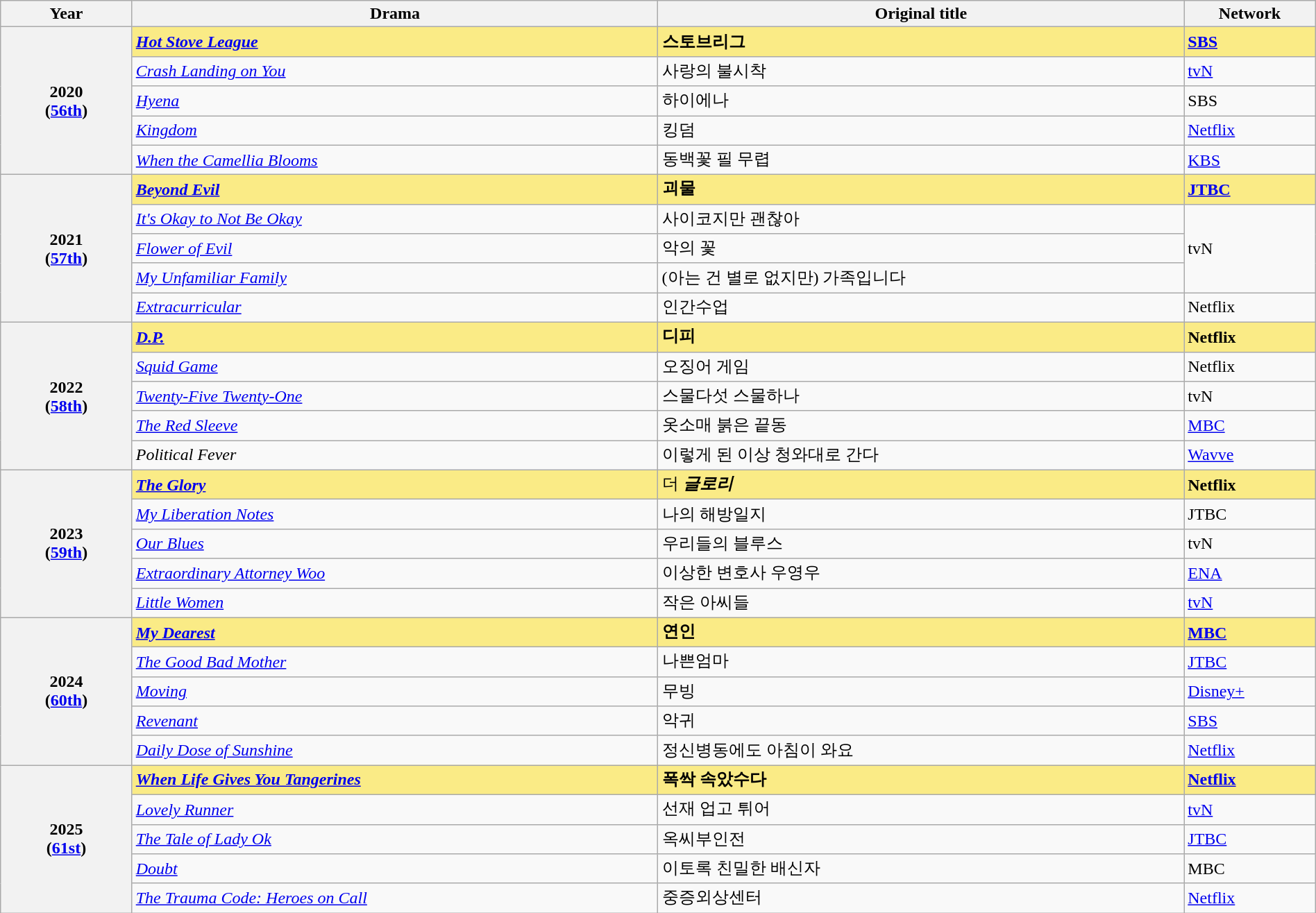<table class="wikitable" width="100%">
<tr>
<th style="width:10%;">Year</th>
<th style="width:40%;">Drama</th>
<th style="width:40%;">Original title</th>
<th style="width:10%;">Network</th>
</tr>
<tr>
<th rowspan="5">2020<br>(<a href='#'>56th</a>)</th>
<td style="background:#FAEB86;"><strong><em><a href='#'>Hot Stove League</a> </em></strong></td>
<td style="background:#FAEB86;"><strong>스토브리그</strong></td>
<td style="background:#FAEB86;"><strong><a href='#'>SBS</a></strong></td>
</tr>
<tr>
<td><em><a href='#'>Crash Landing on You</a></em></td>
<td>사랑의 불시착</td>
<td><a href='#'>tvN</a></td>
</tr>
<tr>
<td><em><a href='#'>Hyena</a></em></td>
<td>하이에나</td>
<td>SBS</td>
</tr>
<tr>
<td><em><a href='#'>Kingdom</a></em></td>
<td>킹덤</td>
<td><a href='#'>Netflix</a></td>
</tr>
<tr>
<td><em><a href='#'>When the Camellia Blooms</a></em></td>
<td>동백꽃 필 무렵</td>
<td><a href='#'>KBS</a></td>
</tr>
<tr>
<th rowspan="5">2021<br>(<a href='#'>57th</a>)</th>
<td style="background:#FAEB86;"><strong><em><a href='#'>Beyond Evil</a> </em></strong></td>
<td style="background:#FAEB86;"><strong>괴물</strong></td>
<td style="background:#FAEB86;"><strong><a href='#'>JTBC</a></strong></td>
</tr>
<tr>
<td><em><a href='#'>It's Okay to Not Be Okay</a></em></td>
<td>사이코지만 괜찮아</td>
<td rowspan="3">tvN</td>
</tr>
<tr>
<td><em><a href='#'>Flower of Evil</a></em></td>
<td>악의 꽃</td>
</tr>
<tr>
<td><em><a href='#'>My Unfamiliar Family</a></em></td>
<td>(아는 건 별로 없지만) 가족입니다</td>
</tr>
<tr>
<td><em><a href='#'>Extracurricular</a></em></td>
<td>인간수업</td>
<td>Netflix</td>
</tr>
<tr>
<th rowspan="5">2022<br>(<a href='#'>58th</a>)</th>
<td style="background:#FAEB86;"><strong><em><a href='#'>D.P.</a> </em></strong></td>
<td style="background:#FAEB86;"><strong>디피</strong></td>
<td style="background:#FAEB86;"><strong>Netflix</strong></td>
</tr>
<tr>
<td><em><a href='#'>Squid Game</a></em></td>
<td>오징어 게임</td>
<td>Netflix</td>
</tr>
<tr>
<td><em><a href='#'>Twenty-Five Twenty-One</a></em></td>
<td>스물다섯 스물하나</td>
<td>tvN</td>
</tr>
<tr>
<td><em><a href='#'>The Red Sleeve</a></em></td>
<td>옷소매 붉은 끝동</td>
<td><a href='#'>MBC</a></td>
</tr>
<tr>
<td><em>Political Fever</em></td>
<td>이렇게 된 이상 청와대로 간다</td>
<td><a href='#'>Wavve</a></td>
</tr>
<tr>
<th rowspan="5">2023<br>(<a href='#'>59th</a>)</th>
<td style="background:#FAEB86;"><strong><em><a href='#'>The Glory</a> </em></strong></td>
<td style="background:#FAEB86;">더<strong><em> 글로리</em></strong></td>
<td style="background:#FAEB86;"><strong>Netflix</strong></td>
</tr>
<tr>
<td><em><a href='#'>My Liberation Notes</a></em></td>
<td>나의 해방일지</td>
<td>JTBC</td>
</tr>
<tr>
<td><em><a href='#'>Our Blues </a></em></td>
<td>우리들의 블루스</td>
<td>tvN</td>
</tr>
<tr>
<td><em><a href='#'>Extraordinary Attorney Woo</a></em></td>
<td>이상한 변호사 우영우</td>
<td><a href='#'>ENA</a></td>
</tr>
<tr>
<td><em><a href='#'>Little Women</a></em></td>
<td>작은 아씨들</td>
<td><a href='#'>tvN</a></td>
</tr>
<tr>
<th rowspan="5">2024<br>(<a href='#'>60th</a>)</th>
<td style="background:#FAEB86;"><strong><em><a href='#'>My Dearest</a><strong> </strong></em></strong></td>
<td style="background:#FAEB86;"><strong>연인</strong></td>
<td style="background:#FAEB86;"><strong><a href='#'>MBC</a></strong></td>
</tr>
<tr>
<td><em><a href='#'>The Good Bad Mother</a></em></td>
<td>나쁜엄마</td>
<td><a href='#'>JTBC</a></td>
</tr>
<tr>
<td><em><a href='#'>Moving</a></em></td>
<td>무빙</td>
<td><a href='#'>Disney+</a></td>
</tr>
<tr>
<td><em><a href='#'>Revenant</a></em></td>
<td>악귀</td>
<td><a href='#'>SBS</a></td>
</tr>
<tr>
<td><em><a href='#'>Daily Dose of Sunshine</a></em></td>
<td>정신병동에도 아침이 와요</td>
<td><a href='#'>Netflix</a></td>
</tr>
<tr>
<th rowspan="5">2025<br>(<a href='#'>61st</a>)</th>
<td style="background:#FAEB86;"><strong><em><a href='#'>When Life Gives You Tangerines</a><strong> </strong></em></strong></td>
<td style="background:#FAEB86;"><strong>폭싹 속았수다</strong></td>
<td style="background:#FAEB86;"><strong><a href='#'>Netflix</a></strong></td>
</tr>
<tr>
<td><em><a href='#'>Lovely Runner</a></em></td>
<td>선재 업고 튀어</td>
<td><a href='#'>tvN</a></td>
</tr>
<tr>
<td><em><a href='#'>The Tale of Lady Ok</a></em></td>
<td>옥씨부인전</td>
<td><a href='#'>JTBC</a></td>
</tr>
<tr>
<td><em><a href='#'>Doubt</a></em></td>
<td>이토록 친밀한 배신자</td>
<td>MBC</td>
</tr>
<tr>
<td><em><a href='#'>The Trauma Code: Heroes on Call</a></em></td>
<td>중증외상센터</td>
<td><a href='#'>Netflix</a></td>
</tr>
</table>
